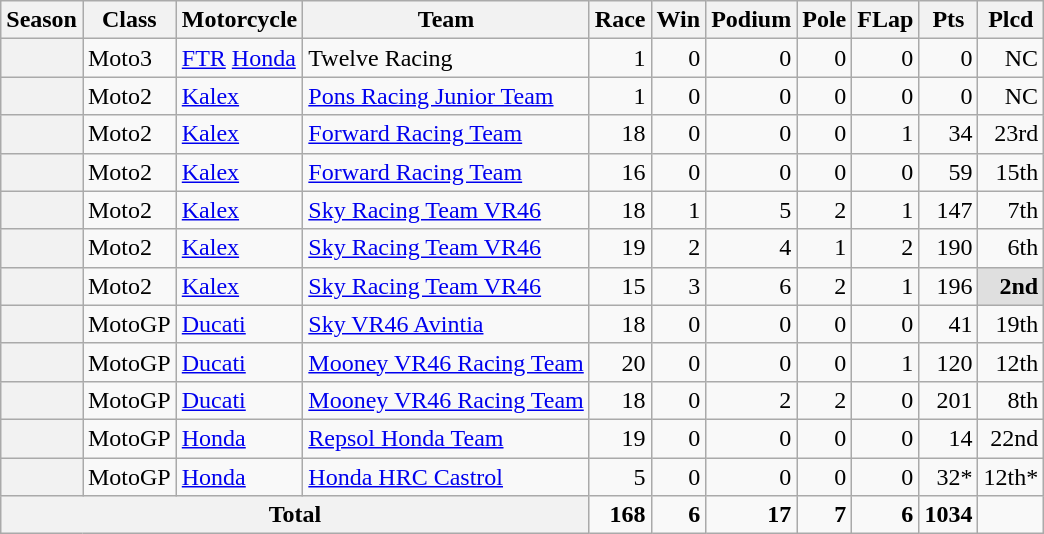<table class="wikitable" style="text-align:right;">
<tr>
<th>Season</th>
<th>Class</th>
<th>Motorcycle</th>
<th>Team</th>
<th>Race</th>
<th>Win</th>
<th>Podium</th>
<th>Pole</th>
<th>FLap</th>
<th>Pts</th>
<th>Plcd</th>
</tr>
<tr>
<th></th>
<td style="text-align:left;">Moto3</td>
<td style="text-align:left;"><a href='#'>FTR</a> <a href='#'>Honda</a></td>
<td style="text-align:left;">Twelve Racing</td>
<td>1</td>
<td>0</td>
<td>0</td>
<td>0</td>
<td>0</td>
<td>0</td>
<td>NC</td>
</tr>
<tr>
<th></th>
<td style="text-align:left;">Moto2</td>
<td style="text-align:left;"><a href='#'>Kalex</a></td>
<td style="text-align:left;"><a href='#'>Pons Racing Junior Team</a></td>
<td>1</td>
<td>0</td>
<td>0</td>
<td>0</td>
<td>0</td>
<td>0</td>
<td>NC</td>
</tr>
<tr>
<th></th>
<td style="text-align:left;">Moto2</td>
<td style="text-align:left;"><a href='#'>Kalex</a></td>
<td style="text-align:left;"><a href='#'>Forward Racing Team</a></td>
<td>18</td>
<td>0</td>
<td>0</td>
<td>0</td>
<td>1</td>
<td>34</td>
<td>23rd</td>
</tr>
<tr>
<th></th>
<td style="text-align:left;">Moto2</td>
<td style="text-align:left;"><a href='#'>Kalex</a></td>
<td style="text-align:left;"><a href='#'>Forward Racing Team</a></td>
<td>16</td>
<td>0</td>
<td>0</td>
<td>0</td>
<td>0</td>
<td>59</td>
<td>15th</td>
</tr>
<tr>
<th></th>
<td style="text-align:left;">Moto2</td>
<td style="text-align:left;"><a href='#'>Kalex</a></td>
<td style="text-align:left;"><a href='#'>Sky Racing Team VR46</a></td>
<td>18</td>
<td>1</td>
<td>5</td>
<td>2</td>
<td>1</td>
<td>147</td>
<td>7th</td>
</tr>
<tr>
<th></th>
<td style="text-align:left;">Moto2</td>
<td style="text-align:left;"><a href='#'>Kalex</a></td>
<td style="text-align:left;"><a href='#'>Sky Racing Team VR46</a></td>
<td>19</td>
<td>2</td>
<td>4</td>
<td>1</td>
<td>2</td>
<td>190</td>
<td>6th</td>
</tr>
<tr>
<th></th>
<td style="text-align:left;">Moto2</td>
<td style="text-align:left;"><a href='#'>Kalex</a></td>
<td style="text-align:left;"><a href='#'>Sky Racing Team VR46</a></td>
<td>15</td>
<td>3</td>
<td>6</td>
<td>2</td>
<td>1</td>
<td>196</td>
<td style="background:#DFDFDF;"><strong>2nd</strong></td>
</tr>
<tr>
<th></th>
<td style="text-align:left;">MotoGP</td>
<td style="text-align:left;"><a href='#'>Ducati</a></td>
<td style="text-align:left;"><a href='#'>Sky VR46 Avintia</a></td>
<td>18</td>
<td>0</td>
<td>0</td>
<td>0</td>
<td>0</td>
<td>41</td>
<td>19th</td>
</tr>
<tr>
<th></th>
<td style="text-align:left;">MotoGP</td>
<td style="text-align:left;"><a href='#'>Ducati</a></td>
<td style="text-align:left;"><a href='#'>Mooney VR46 Racing Team</a></td>
<td>20</td>
<td>0</td>
<td>0</td>
<td>0</td>
<td>1</td>
<td>120</td>
<td>12th</td>
</tr>
<tr>
<th></th>
<td style="text-align:left;">MotoGP</td>
<td style="text-align:left;"><a href='#'>Ducati</a></td>
<td style="text-align:left;"><a href='#'>Mooney VR46 Racing Team</a></td>
<td>18</td>
<td>0</td>
<td>2</td>
<td>2</td>
<td>0</td>
<td>201</td>
<td>8th</td>
</tr>
<tr>
<th></th>
<td style="text-align:left;">MotoGP</td>
<td style="text-align:left;"><a href='#'>Honda</a></td>
<td style="text-align:left;"><a href='#'>Repsol Honda Team</a></td>
<td>19</td>
<td>0</td>
<td>0</td>
<td>0</td>
<td>0</td>
<td>14</td>
<td>22nd</td>
</tr>
<tr>
<th></th>
<td style="text-align:left;">MotoGP</td>
<td style="text-align:left;"><a href='#'>Honda</a></td>
<td style="text-align:left;"><a href='#'>Honda HRC Castrol</a></td>
<td>5</td>
<td>0</td>
<td>0</td>
<td>0</td>
<td>0</td>
<td>32*</td>
<td>12th*</td>
</tr>
<tr>
<th colspan="4">Total</th>
<td><strong>168</strong></td>
<td><strong>6</strong></td>
<td><strong>17</strong></td>
<td><strong>7</strong></td>
<td><strong>6</strong></td>
<td><strong>1034</strong></td>
<td></td>
</tr>
</table>
